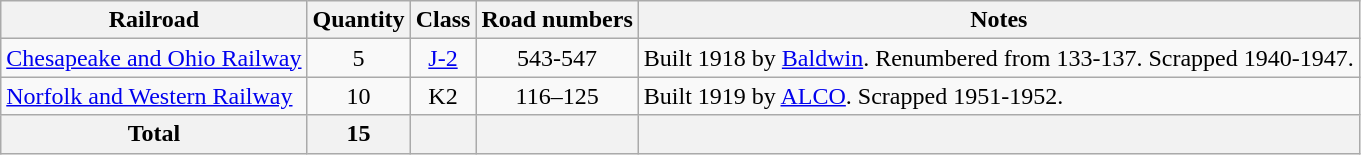<table class="wikitable sortable" style=text-align:center>
<tr>
<th>Railroad</th>
<th>Quantity</th>
<th>Class</th>
<th>Road numbers</th>
<th>Notes</th>
</tr>
<tr>
<td align=left><a href='#'>Chesapeake and Ohio Railway</a></td>
<td>5</td>
<td><a href='#'>J-2</a></td>
<td>543-547</td>
<td align=left>Built 1918 by <a href='#'>Baldwin</a>. Renumbered from 133-137. Scrapped 1940-1947.</td>
</tr>
<tr>
<td align=left><a href='#'>Norfolk and Western Railway</a></td>
<td>10</td>
<td>K2</td>
<td>116–125</td>
<td align=left>Built 1919 by <a href='#'>ALCO</a>. Scrapped 1951-1952.</td>
</tr>
<tr>
<th>Total</th>
<th>15</th>
<th></th>
<th></th>
<th></th>
</tr>
</table>
